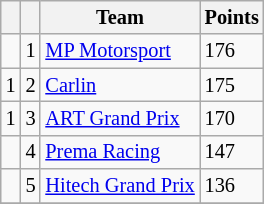<table class="wikitable" style="font-size: 85%;">
<tr>
<th></th>
<th></th>
<th>Team</th>
<th>Points</th>
</tr>
<tr>
<td align="left"></td>
<td align="center">1</td>
<td> <a href='#'>MP Motorsport</a></td>
<td>176</td>
</tr>
<tr>
<td align="left"> 1</td>
<td align="center">2</td>
<td> <a href='#'>Carlin</a></td>
<td>175</td>
</tr>
<tr>
<td align="left"> 1</td>
<td align="center">3</td>
<td> <a href='#'>ART Grand Prix</a></td>
<td>170</td>
</tr>
<tr>
<td align="left"></td>
<td align="center">4</td>
<td> <a href='#'>Prema Racing</a></td>
<td>147</td>
</tr>
<tr>
<td align="left"></td>
<td align="center">5</td>
<td> <a href='#'>Hitech Grand Prix</a></td>
<td>136</td>
</tr>
<tr>
</tr>
</table>
